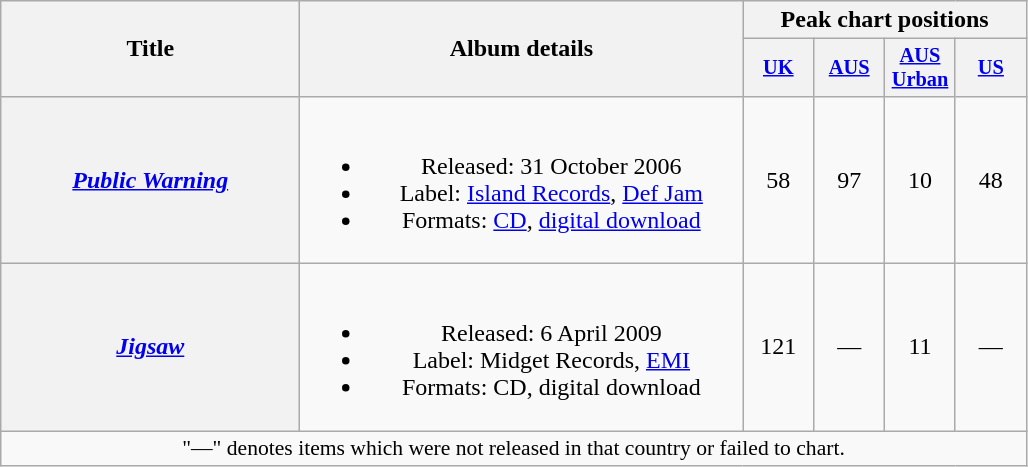<table class="wikitable plainrowheaders" style="text-align:center;">
<tr>
<th scope="col" rowspan="2" style="width:12em;">Title</th>
<th scope="col" rowspan="2" style="width:18em;">Album details</th>
<th scope="col" colspan="4">Peak chart positions</th>
</tr>
<tr>
<th scope="col" style="width:3em;font-size:85%;"><a href='#'>UK</a><br></th>
<th scope="col" style="width:3em;font-size:85%;"><a href='#'>AUS</a><br></th>
<th scope="col" style="width:3em;font-size:85%;"><a href='#'>AUS<br>Urban</a><br></th>
<th scope="col" style="width:3em;font-size:85%;"><a href='#'>US</a><br></th>
</tr>
<tr>
<th scope="row"><em><a href='#'>Public Warning</a></em></th>
<td><br><ul><li>Released: 31 October 2006</li><li>Label: <a href='#'>Island Records</a>, <a href='#'>Def Jam</a></li><li>Formats: <a href='#'>CD</a>, <a href='#'>digital download</a></li></ul></td>
<td>58</td>
<td>97</td>
<td>10</td>
<td>48</td>
</tr>
<tr>
<th scope="row"><em><a href='#'>Jigsaw</a></em></th>
<td><br><ul><li>Released: 6 April 2009</li><li>Label: Midget Records, <a href='#'>EMI</a></li><li>Formats: CD, digital download</li></ul></td>
<td>121</td>
<td>—</td>
<td>11</td>
<td>—</td>
</tr>
<tr>
<td colspan="14" style="font-size:90%">"—" denotes items which were not released in that country or failed to chart.</td>
</tr>
</table>
